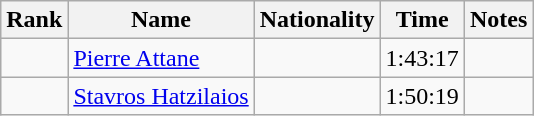<table class="wikitable sortable" style="text-align:center">
<tr>
<th>Rank</th>
<th>Name</th>
<th>Nationality</th>
<th>Time</th>
<th>Notes</th>
</tr>
<tr>
<td></td>
<td align=left><a href='#'>Pierre Attane</a></td>
<td align=left></td>
<td>1:43:17</td>
<td></td>
</tr>
<tr>
<td></td>
<td align=left><a href='#'>Stavros Hatzilaios</a></td>
<td align=left></td>
<td>1:50:19</td>
<td></td>
</tr>
</table>
